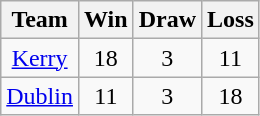<table class="wikitable" style="text-align:center;">
<tr>
<th>Team</th>
<th>Win</th>
<th>Draw</th>
<th>Loss</th>
</tr>
<tr |>
<td><a href='#'>Kerry</a></td>
<td>18</td>
<td>3</td>
<td>11</td>
</tr>
<tr>
<td><a href='#'>Dublin</a></td>
<td>11</td>
<td>3</td>
<td>18</td>
</tr>
</table>
